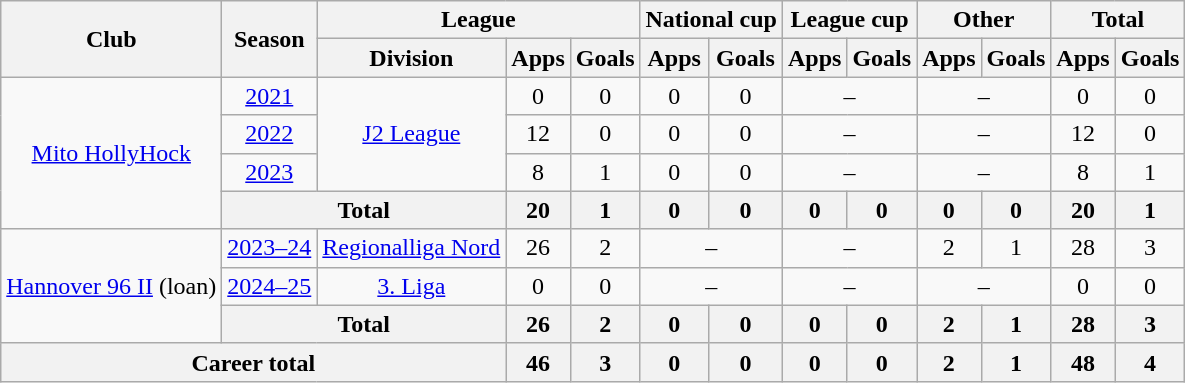<table class="wikitable" style="text-align:center">
<tr>
<th rowspan="2">Club</th>
<th rowspan="2">Season</th>
<th colspan="3">League</th>
<th colspan="2">National cup</th>
<th colspan="2">League cup</th>
<th colspan="2">Other</th>
<th colspan="2">Total</th>
</tr>
<tr>
<th>Division</th>
<th>Apps</th>
<th>Goals</th>
<th>Apps</th>
<th>Goals</th>
<th>Apps</th>
<th>Goals</th>
<th>Apps</th>
<th>Goals</th>
<th>Apps</th>
<th>Goals</th>
</tr>
<tr>
<td rowspan="4"><a href='#'>Mito HollyHock</a></td>
<td><a href='#'>2021</a></td>
<td rowspan="3"><a href='#'>J2 League</a></td>
<td>0</td>
<td>0</td>
<td>0</td>
<td>0</td>
<td colspan="2">–</td>
<td colspan="2">–</td>
<td>0</td>
<td>0</td>
</tr>
<tr>
<td><a href='#'>2022</a></td>
<td>12</td>
<td>0</td>
<td>0</td>
<td>0</td>
<td colspan="2">–</td>
<td colspan="2">–</td>
<td>12</td>
<td>0</td>
</tr>
<tr>
<td><a href='#'>2023</a></td>
<td>8</td>
<td>1</td>
<td>0</td>
<td>0</td>
<td colspan="2">–</td>
<td colspan="2">–</td>
<td>8</td>
<td>1</td>
</tr>
<tr>
<th colspan="2">Total</th>
<th>20</th>
<th>1</th>
<th>0</th>
<th>0</th>
<th>0</th>
<th>0</th>
<th>0</th>
<th>0</th>
<th>20</th>
<th>1</th>
</tr>
<tr>
<td rowspan="3"><a href='#'>Hannover 96 II</a> (loan)</td>
<td><a href='#'>2023–24</a></td>
<td><a href='#'>Regionalliga Nord</a></td>
<td>26</td>
<td>2</td>
<td colspan="2">–</td>
<td colspan="2">–</td>
<td>2</td>
<td>1</td>
<td>28</td>
<td>3</td>
</tr>
<tr>
<td><a href='#'>2024–25</a></td>
<td><a href='#'>3. Liga</a></td>
<td>0</td>
<td>0</td>
<td colspan="2">–</td>
<td colspan="2">–</td>
<td colspan="2">–</td>
<td>0</td>
<td>0</td>
</tr>
<tr>
<th colspan="2">Total</th>
<th>26</th>
<th>2</th>
<th>0</th>
<th>0</th>
<th>0</th>
<th>0</th>
<th>2</th>
<th>1</th>
<th>28</th>
<th>3</th>
</tr>
<tr>
<th colspan="3">Career total</th>
<th>46</th>
<th>3</th>
<th>0</th>
<th>0</th>
<th>0</th>
<th>0</th>
<th>2</th>
<th>1</th>
<th>48</th>
<th>4</th>
</tr>
</table>
